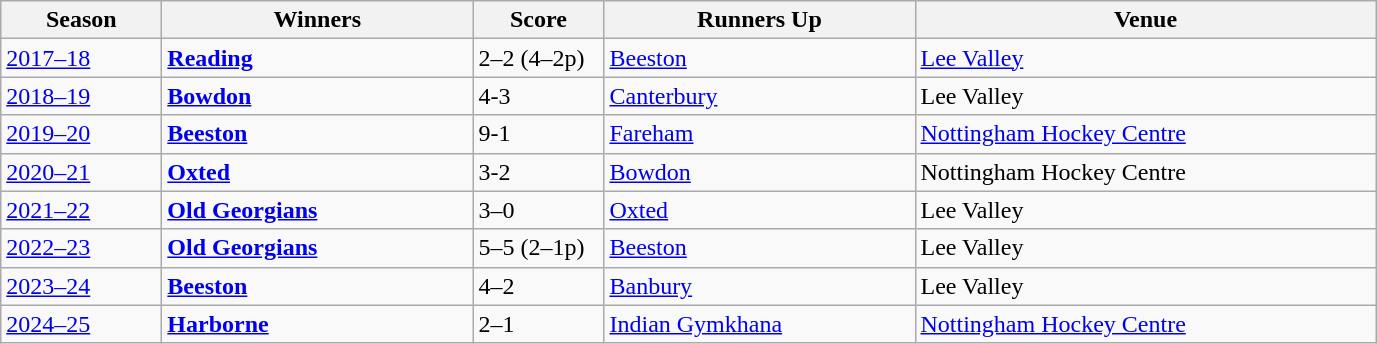<table class="wikitable sortable">
<tr>
<th width=100>Season</th>
<th width=200>Winners</th>
<th width=80>Score</th>
<th width=200>Runners Up</th>
<th width=300>Venue</th>
</tr>
<tr>
<td><a href='#'>2017–18</a></td>
<td><strong><a href='#'>Reading</a></strong> </td>
<td>2–2 (4–2p)</td>
<td><a href='#'>Beeston</a></td>
<td><a href='#'>Lee Valley</a></td>
</tr>
<tr>
<td><a href='#'>2018–19</a></td>
<td><strong><a href='#'>Bowdon</a></strong></td>
<td>4-3</td>
<td><a href='#'>Canterbury</a></td>
<td>Lee Valley</td>
</tr>
<tr>
<td><a href='#'>2019–20</a></td>
<td><strong><a href='#'>Beeston</a></strong></td>
<td>9-1 </td>
<td><a href='#'>Fareham</a></td>
<td><a href='#'>Nottingham Hockey Centre</a></td>
</tr>
<tr>
<td><a href='#'>2020–21</a></td>
<td><strong><a href='#'>Oxted</a></strong></td>
<td>3-2</td>
<td><a href='#'>Bowdon</a></td>
<td>Nottingham Hockey Centre</td>
</tr>
<tr>
<td><a href='#'>2021–22</a></td>
<td><strong><a href='#'>Old Georgians</a></strong></td>
<td>3–0</td>
<td><a href='#'>Oxted</a></td>
<td>Lee Valley</td>
</tr>
<tr>
<td><a href='#'>2022–23</a></td>
<td><strong><a href='#'>Old Georgians</a></strong></td>
<td>5–5 (2–1p)</td>
<td><a href='#'>Beeston</a></td>
<td>Lee Valley</td>
</tr>
<tr>
<td><a href='#'>2023–24</a></td>
<td><strong><a href='#'>Beeston</a></strong></td>
<td>4–2</td>
<td><a href='#'>Banbury</a></td>
<td>Lee Valley</td>
</tr>
<tr>
<td><a href='#'>2024–25</a></td>
<td><strong><a href='#'>Harborne</a></strong></td>
<td>2–1</td>
<td><a href='#'>Indian Gymkhana</a></td>
<td><a href='#'>Nottingham Hockey Centre</a></td>
</tr>
</table>
